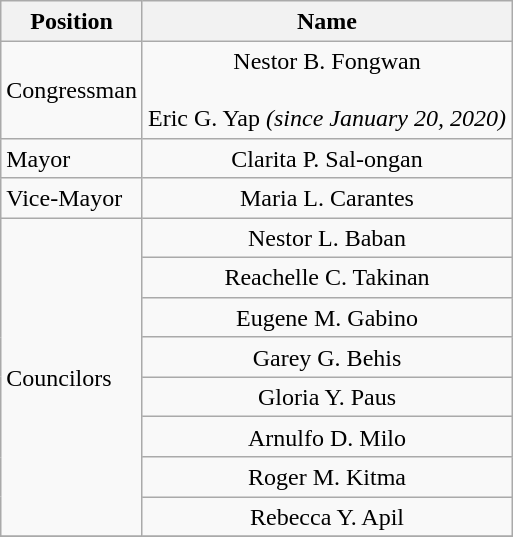<table class="wikitable" style="line-height:1.20em; font-size:100%;">
<tr>
<th>Position</th>
<th>Name</th>
</tr>
<tr>
<td>Congressman</td>
<td style="text-align:center;">Nestor B. Fongwan<br><br>Eric G. Yap <em>(since January 20, 2020)</em></td>
</tr>
<tr>
<td>Mayor</td>
<td style="text-align:center;">Clarita P. Sal-ongan</td>
</tr>
<tr>
<td>Vice-Mayor</td>
<td style="text-align:center;">Maria L. Carantes</td>
</tr>
<tr>
<td rowspan=8>Councilors</td>
<td style="text-align:center;">Nestor L. Baban</td>
</tr>
<tr>
<td style="text-align:center;">Reachelle C. Takinan</td>
</tr>
<tr>
<td style="text-align:center;">Eugene M. Gabino</td>
</tr>
<tr>
<td style="text-align:center;">Garey G. Behis</td>
</tr>
<tr>
<td style="text-align:center;">Gloria Y. Paus</td>
</tr>
<tr>
<td style="text-align:center;">Arnulfo D. Milo</td>
</tr>
<tr>
<td style="text-align:center;">Roger M. Kitma</td>
</tr>
<tr>
<td style="text-align:center;">Rebecca Y. Apil</td>
</tr>
<tr>
</tr>
</table>
